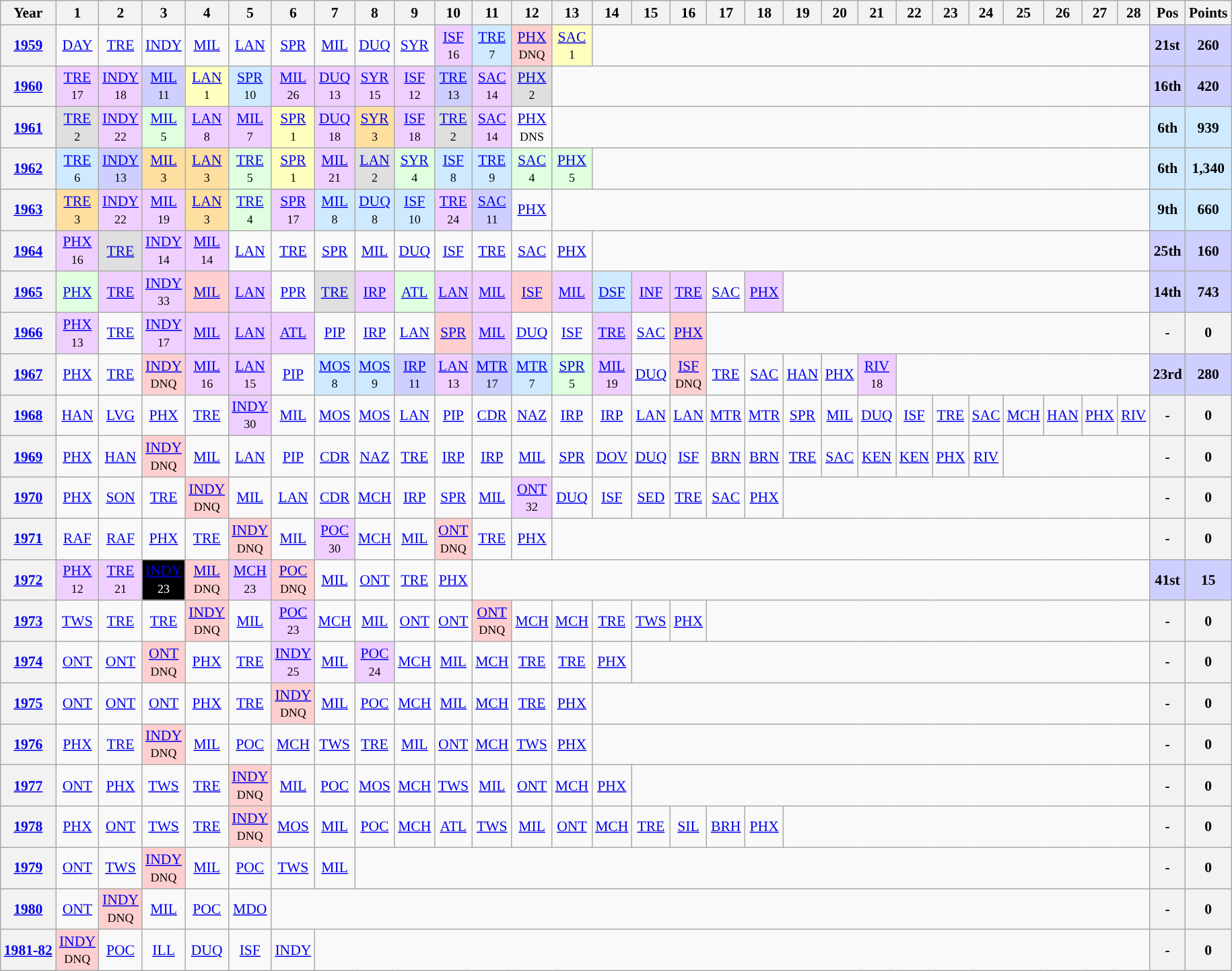<table class="wikitable" style="text-align:center; font-size:90%">
<tr>
<th>Year</th>
<th>1</th>
<th>2</th>
<th>3</th>
<th>4</th>
<th>5</th>
<th>6</th>
<th>7</th>
<th>8</th>
<th>9</th>
<th>10</th>
<th>11</th>
<th>12</th>
<th>13</th>
<th>14</th>
<th>15</th>
<th>16</th>
<th>17</th>
<th>18</th>
<th>19</th>
<th>20</th>
<th>21</th>
<th>22</th>
<th>23</th>
<th>24</th>
<th>25</th>
<th>26</th>
<th>27</th>
<th>28</th>
<th>Pos</th>
<th>Points</th>
</tr>
<tr>
<th rowspan=1><a href='#'>1959</a></th>
<td><a href='#'>DAY</a></td>
<td><a href='#'>TRE</a></td>
<td><a href='#'>INDY</a></td>
<td><a href='#'>MIL</a></td>
<td><a href='#'>LAN</a></td>
<td><a href='#'>SPR</a></td>
<td><a href='#'>MIL</a></td>
<td><a href='#'>DUQ</a></td>
<td><a href='#'>SYR</a></td>
<td style="background:#efcfff;"><a href='#'>ISF</a><br><small>16</small></td>
<td style="background:#cfeaff;"><a href='#'>TRE</a><br><small>7</small></td>
<td style="background:#ffcfcf;"><a href='#'>PHX</a><br><small>DNQ</small></td>
<td style="background:#ffffbf;"><a href='#'>SAC</a><br><small>1</small></td>
<td colspan=15></td>
<th style="background:#CFCFFF;">21st</th>
<th style="background:#CFCFFF;">260</th>
</tr>
<tr>
<th><a href='#'>1960</a></th>
<td style="background:#EFCFFF;"><a href='#'>TRE</a><br><small>17</small></td>
<td style="background:#EFCFFF;"><a href='#'>INDY</a><br><small>18</small></td>
<td style="background:#CFCFFF;"><a href='#'>MIL</a><br><small>11</small></td>
<td style="background:#FFFFBF;"><a href='#'>LAN</a><br><small>1</small></td>
<td style="background:#CFEAFF;"><a href='#'>SPR</a><br><small>10</small></td>
<td style="background:#EFCFFF;"><a href='#'>MIL</a><br><small>26</small></td>
<td style="background:#EFCFFF;"><a href='#'>DUQ</a><br><small>13</small></td>
<td style="background:#EFCFFF;"><a href='#'>SYR</a><br><small>15</small></td>
<td style="background:#EFCFFF;"><a href='#'>ISF</a><br><small>12</small></td>
<td style="background:#CFCFFF;"><a href='#'>TRE</a><br><small>13</small></td>
<td style="background:#EFCFFF;"><a href='#'>SAC</a><br><small>14</small></td>
<td style="background:#DFDFDF;"><a href='#'>PHX</a><br><small>2</small></td>
<td colspan=16></td>
<th style="background:#CFCFFF;">16th</th>
<th style="background:#CFCFFF;">420</th>
</tr>
<tr>
<th><a href='#'>1961</a></th>
<td style="background:#DFDFDF;"><a href='#'>TRE</a><br><small>2</small></td>
<td style="background:#EFCFFF;"><a href='#'>INDY</a><br><small>22</small></td>
<td style="background:#DFFFDF;"><a href='#'>MIL</a><br><small>5</small></td>
<td style="background:#EFCFFF;"><a href='#'>LAN</a><br><small>8</small></td>
<td style="background:#EFCFFF;"><a href='#'>MIL</a><br><small>7</small></td>
<td style="background:#FFFFBF;"><a href='#'>SPR</a><br><small>1</small></td>
<td style="background:#EFCFFF;"><a href='#'>DUQ</a><br><small>18</small></td>
<td style="background:#FFDF9F;"><a href='#'>SYR</a><br><small>3</small></td>
<td style="background:#EFCFFF;"><a href='#'>ISF</a><br><small>18</small></td>
<td style="background:#DFDFDF;"><a href='#'>TRE</a><br><small>2</small></td>
<td style="background:#EFCFFF;"><a href='#'>SAC</a><br><small>14</small></td>
<td><a href='#'>PHX</a><br><small>DNS</small></td>
<td colspan=16></td>
<th style="background:#CFEAFF;">6th</th>
<th style="background:#CFEAFF;">939</th>
</tr>
<tr>
<th><a href='#'>1962</a></th>
<td style="background:#CFEAFF;"><a href='#'>TRE</a><br><small>6</small></td>
<td style="background:#CFCFFF;"><a href='#'>INDY</a><br><small>13</small></td>
<td style="background:#FFDF9F;"><a href='#'>MIL</a><br><small>3</small></td>
<td style="background:#FFDF9F;"><a href='#'>LAN</a><br><small>3</small></td>
<td style="background:#DFFFDF;"><a href='#'>TRE</a><br><small>5</small></td>
<td style="background:#FFFFBF;"><a href='#'>SPR</a><br><small>1</small></td>
<td style="background:#EFCFFF;"><a href='#'>MIL</a><br><small>21</small></td>
<td style="background:#DFDFDF;"><a href='#'>LAN</a><br><small>2</small></td>
<td style="background:#DFFFDF;"><a href='#'>SYR</a><br><small>4</small></td>
<td style="background:#CFEAFF;"><a href='#'>ISF</a><br><small>8</small></td>
<td style="background:#CFEAFF;"><a href='#'>TRE</a><br><small>9</small></td>
<td style="background:#DFFFDF;"><a href='#'>SAC</a><br><small>4</small></td>
<td style="background:#DFFFDF;"><a href='#'>PHX</a><br><small>5</small></td>
<td colspan=15></td>
<th style="background:#CFEAFF;">6th</th>
<th style="background:#CFEAFF;">1,340</th>
</tr>
<tr>
<th><a href='#'>1963</a></th>
<td style="background:#FFDF9F;"><a href='#'>TRE</a><br><small>3</small></td>
<td style="background:#EFCFFF;"><a href='#'>INDY</a><br><small>22</small></td>
<td style="background:#EFCFFF;"><a href='#'>MIL</a><br><small>19</small></td>
<td style="background:#FFDF9F;"><a href='#'>LAN</a><br><small>3</small></td>
<td style="background:#DFFFDF;"><a href='#'>TRE</a><br><small>4</small></td>
<td style="background:#EFCFFF;"><a href='#'>SPR</a><br><small>17</small></td>
<td style="background:#CFEAFF;"><a href='#'>MIL</a><br><small>8</small></td>
<td style="background:#CFEAFF;"><a href='#'>DUQ</a><br><small>8</small></td>
<td style="background:#CFEAFF;"><a href='#'>ISF</a><br><small>10</small></td>
<td style="background:#EFCFFF;"><a href='#'>TRE</a><br><small>24</small></td>
<td style="background:#CFCFFF;"><a href='#'>SAC</a><br><small>11</small></td>
<td><a href='#'>PHX</a><br><small> </small></td>
<td colspan=16></td>
<th style="background:#CFEAFF;">9th</th>
<th style="background:#CFEAFF;">660</th>
</tr>
<tr>
<th><a href='#'>1964</a></th>
<td style="background:#EFCFFF;"><a href='#'>PHX</a><br><small>16</small></td>
<td style="background:#DFDFDF;"><a href='#'>TRE</a><br></td>
<td style="background:#EFCFFF;"><a href='#'>INDY</a><br><small>14</small></td>
<td style="background:#EFCFFF;"><a href='#'>MIL</a><br><small>14</small></td>
<td><a href='#'>LAN</a></td>
<td><a href='#'>TRE</a></td>
<td><a href='#'>SPR</a></td>
<td><a href='#'>MIL</a></td>
<td><a href='#'>DUQ</a></td>
<td><a href='#'>ISF</a></td>
<td><a href='#'>TRE</a></td>
<td><a href='#'>SAC</a></td>
<td><a href='#'>PHX</a></td>
<td colspan=15></td>
<th style="background:#CFCFFF;">25th</th>
<th style="background:#CFCFFF;">160</th>
</tr>
<tr>
<th><a href='#'>1965</a></th>
<td style="background:#DFFFDF;"><a href='#'>PHX</a><br></td>
<td style="background:#EFCFFF;"><a href='#'>TRE</a><br></td>
<td style="background:#EFCFFF;"><a href='#'>INDY</a><br><small>33</small></td>
<td style="background:#FFCFCF;"><a href='#'>MIL</a><br></td>
<td style="background:#EFCFFF;"><a href='#'>LAN</a><br></td>
<td><a href='#'>PPR</a></td>
<td style="background:#DFDFDF;"><a href='#'>TRE</a><br></td>
<td style="background:#EFCFFF;"><a href='#'>IRP</a><br></td>
<td style="background:#DFFFDF;"><a href='#'>ATL</a><br></td>
<td style="background:#EFCFFF;"><a href='#'>LAN</a><br></td>
<td style="background:#EFCFFF;"><a href='#'>MIL</a><br></td>
<td style="background:#FFCFCF;"><a href='#'>ISF</a><br></td>
<td style="background:#EFCFFF;"><a href='#'>MIL</a><br></td>
<td style="background:#CFEAFF;"><a href='#'>DSF</a><br></td>
<td style="background:#EFCFFF;"><a href='#'>INF</a><br></td>
<td style="background:#EFCFFF;"><a href='#'>TRE</a><br></td>
<td><a href='#'>SAC</a></td>
<td style="background:#EFCFFF;"><a href='#'>PHX</a><br></td>
<td colspan=10></td>
<th style="background:#CFCFFF;">14th</th>
<th style="background:#CFCFFF;">743</th>
</tr>
<tr>
<th><a href='#'>1966</a></th>
<td style="background:#EFCFFF;"><a href='#'>PHX</a><br><small>13</small></td>
<td><a href='#'>TRE</a></td>
<td style="background:#EFCFFF;"><a href='#'>INDY</a><br><small>17</small></td>
<td style="background:#EFCFFF;"><a href='#'>MIL</a><br></td>
<td style="background:#EFCFFF;"><a href='#'>LAN</a><br></td>
<td style="background:#EFCFFF;"><a href='#'>ATL</a><br></td>
<td><a href='#'>PIP</a></td>
<td><a href='#'>IRP</a></td>
<td><a href='#'>LAN</a></td>
<td style="background:#FFCFCF;"><a href='#'>SPR</a><br></td>
<td style="background:#EFCFFF;"><a href='#'>MIL</a><br></td>
<td><a href='#'>DUQ</a></td>
<td><a href='#'>ISF</a></td>
<td style="background:#EFCFFF;"><a href='#'>TRE</a><br></td>
<td><a href='#'>SAC</a></td>
<td style="background:#FFCFCF;"><a href='#'>PHX</a><br></td>
<td colspan=12></td>
<th>-</th>
<th>0</th>
</tr>
<tr>
<th><a href='#'>1967</a></th>
<td><a href='#'>PHX</a></td>
<td><a href='#'>TRE</a></td>
<td style="background:#FFCFCF;"><a href='#'>INDY</a><br><small>DNQ</small></td>
<td style="background:#EFCFFF;"><a href='#'>MIL</a><br><small>16</small></td>
<td style="background:#EFCFFF;"><a href='#'>LAN</a><br><small>15</small></td>
<td><a href='#'>PIP</a></td>
<td style="background:#CFEAFF;"><a href='#'>MOS</a><br><small>8</small></td>
<td style="background:#CFEAFF;"><a href='#'>MOS</a><br><small>9</small></td>
<td style="background:#CFCFFF;"><a href='#'>IRP</a><br><small>11</small></td>
<td style="background:#EFCFFF;"><a href='#'>LAN</a><br><small>13</small></td>
<td style="background:#CFCFFF;"><a href='#'>MTR</a><br><small>17</small></td>
<td style="background:#CFEAFF;"><a href='#'>MTR</a><br><small>7</small></td>
<td style="background:#DFFFDF;"><a href='#'>SPR</a><br><small>5</small></td>
<td style="background:#EFCFFF;"><a href='#'>MIL</a><br><small>19</small></td>
<td><a href='#'>DUQ</a></td>
<td style="background:#FFCFCF;"><a href='#'>ISF</a><br><small>DNQ</small></td>
<td><a href='#'>TRE</a></td>
<td><a href='#'>SAC</a></td>
<td><a href='#'>HAN</a></td>
<td><a href='#'>PHX</a></td>
<td style="background:#EFCFFF;"><a href='#'>RIV</a><br><small>18</small></td>
<td colspan=7></td>
<th style="background:#CFCFFF;">23rd</th>
<th style="background:#CFCFFF;">280</th>
</tr>
<tr>
<th><a href='#'>1968</a></th>
<td><a href='#'>HAN</a></td>
<td><a href='#'>LVG</a></td>
<td><a href='#'>PHX</a></td>
<td><a href='#'>TRE</a></td>
<td style="background:#EFCFFF;"><a href='#'>INDY</a><br><small>30</small></td>
<td><a href='#'>MIL</a></td>
<td><a href='#'>MOS</a></td>
<td><a href='#'>MOS</a></td>
<td><a href='#'>LAN</a></td>
<td><a href='#'>PIP</a></td>
<td><a href='#'>CDR</a></td>
<td><a href='#'>NAZ</a></td>
<td><a href='#'>IRP</a></td>
<td><a href='#'>IRP</a></td>
<td><a href='#'>LAN</a></td>
<td><a href='#'>LAN</a></td>
<td><a href='#'>MTR</a></td>
<td><a href='#'>MTR</a></td>
<td><a href='#'>SPR</a></td>
<td><a href='#'>MIL</a></td>
<td><a href='#'>DUQ</a></td>
<td><a href='#'>ISF</a></td>
<td><a href='#'>TRE</a></td>
<td><a href='#'>SAC</a></td>
<td><a href='#'>MCH</a></td>
<td><a href='#'>HAN</a></td>
<td><a href='#'>PHX</a></td>
<td><a href='#'>RIV</a></td>
<th>-</th>
<th>0</th>
</tr>
<tr>
<th><a href='#'>1969</a></th>
<td><a href='#'>PHX</a></td>
<td><a href='#'>HAN</a></td>
<td style="background:#ffcfcf;"><a href='#'>INDY</a><br><small>DNQ</small></td>
<td><a href='#'>MIL</a></td>
<td><a href='#'>LAN</a></td>
<td><a href='#'>PIP</a></td>
<td><a href='#'>CDR</a></td>
<td><a href='#'>NAZ</a></td>
<td><a href='#'>TRE</a></td>
<td><a href='#'>IRP</a></td>
<td><a href='#'>IRP</a></td>
<td><a href='#'>MIL</a></td>
<td><a href='#'>SPR</a></td>
<td><a href='#'>DOV</a></td>
<td><a href='#'>DUQ</a></td>
<td><a href='#'>ISF</a></td>
<td><a href='#'>BRN</a></td>
<td><a href='#'>BRN</a></td>
<td><a href='#'>TRE</a></td>
<td><a href='#'>SAC</a></td>
<td><a href='#'>KEN</a></td>
<td><a href='#'>KEN</a></td>
<td><a href='#'>PHX</a></td>
<td><a href='#'>RIV</a></td>
<td colspan=4></td>
<th>-</th>
<th>0</th>
</tr>
<tr>
<th><a href='#'>1970</a></th>
<td><a href='#'>PHX</a></td>
<td><a href='#'>SON</a></td>
<td><a href='#'>TRE</a></td>
<td style="background:#ffcfcf;"><a href='#'>INDY</a><br><small>DNQ</small></td>
<td><a href='#'>MIL</a></td>
<td><a href='#'>LAN</a></td>
<td><a href='#'>CDR</a></td>
<td><a href='#'>MCH</a></td>
<td><a href='#'>IRP</a></td>
<td><a href='#'>SPR</a></td>
<td><a href='#'>MIL</a></td>
<td style="background:#EFCFFF;"><a href='#'>ONT</a><br><small>32</small></td>
<td><a href='#'>DUQ</a></td>
<td><a href='#'>ISF</a></td>
<td><a href='#'>SED</a></td>
<td><a href='#'>TRE</a></td>
<td><a href='#'>SAC</a></td>
<td><a href='#'>PHX</a></td>
<td colspan=10></td>
<th>-</th>
<th>0</th>
</tr>
<tr>
<th><a href='#'>1971</a></th>
<td><a href='#'>RAF</a></td>
<td><a href='#'>RAF</a></td>
<td><a href='#'>PHX</a></td>
<td><a href='#'>TRE</a></td>
<td style="background:#ffcfcf;"><a href='#'>INDY</a><br><small>DNQ</small></td>
<td><a href='#'>MIL</a></td>
<td style="background:#EFCFFF;"><a href='#'>POC</a><br><small>30</small></td>
<td><a href='#'>MCH</a></td>
<td><a href='#'>MIL</a></td>
<td style="background:#ffcfcf;"><a href='#'>ONT</a><br><small>DNQ</small></td>
<td><a href='#'>TRE</a></td>
<td><a href='#'>PHX</a></td>
<td colspan=16></td>
<th>-</th>
<th>0</th>
</tr>
<tr>
<th><a href='#'>1972</a></th>
<td style="background:#EFCFFF;"><a href='#'>PHX</a><br><small>12</small></td>
<td style="background:#EFCFFF;"><a href='#'>TRE</a><br><small>21</small></td>
<td style="background:#000000; color:white;"><a href='#'><span>INDY</span></a><br><small>23</small></td>
<td style="background:#FFCFCF;"><a href='#'>MIL</a><br><small>DNQ</small></td>
<td style="background:#EFCFFF;"><a href='#'>MCH</a><br><small>23</small></td>
<td style="background:#FFCFCF;"><a href='#'>POC</a><br><small>DNQ</small></td>
<td><a href='#'>MIL</a></td>
<td><a href='#'>ONT</a></td>
<td><a href='#'>TRE</a></td>
<td><a href='#'>PHX</a></td>
<td colspan=18></td>
<th style="background:#CFCFFF;">41st</th>
<th style="background:#CFCFFF;">15</th>
</tr>
<tr>
<th><a href='#'>1973</a></th>
<td><a href='#'>TWS</a></td>
<td><a href='#'>TRE</a></td>
<td><a href='#'>TRE</a></td>
<td style="background:#FFCFCF;"><a href='#'>INDY</a><br><small>DNQ</small></td>
<td><a href='#'>MIL</a></td>
<td style="background:#EFCFFF;"><a href='#'>POC</a><br><small>23</small></td>
<td><a href='#'>MCH</a></td>
<td><a href='#'>MIL</a></td>
<td><a href='#'>ONT</a></td>
<td><a href='#'>ONT</a></td>
<td style="background:#FFCFCF;"><a href='#'>ONT</a><br><small>DNQ</small></td>
<td><a href='#'>MCH</a></td>
<td><a href='#'>MCH</a></td>
<td><a href='#'>TRE</a></td>
<td><a href='#'>TWS</a></td>
<td><a href='#'>PHX</a></td>
<td colspan=12></td>
<th>-</th>
<th>0</th>
</tr>
<tr>
<th><a href='#'>1974</a></th>
<td><a href='#'>ONT</a></td>
<td><a href='#'>ONT</a></td>
<td style="background:#FFCFCF;"><a href='#'>ONT</a><br><small>DNQ</small></td>
<td><a href='#'>PHX</a></td>
<td><a href='#'>TRE</a></td>
<td style="background:#EFCFFF;"><a href='#'>INDY</a><br><small>25</small></td>
<td><a href='#'>MIL</a></td>
<td style="background:#EFCFFF;"><a href='#'>POC</a><br><small>24</small></td>
<td><a href='#'>MCH</a></td>
<td><a href='#'>MIL</a></td>
<td><a href='#'>MCH</a></td>
<td><a href='#'>TRE</a></td>
<td><a href='#'>TRE</a></td>
<td><a href='#'>PHX</a></td>
<td colspan=14></td>
<th>-</th>
<th>0</th>
</tr>
<tr>
<th><a href='#'>1975</a></th>
<td><a href='#'>ONT</a></td>
<td><a href='#'>ONT</a></td>
<td><a href='#'>ONT</a></td>
<td><a href='#'>PHX</a></td>
<td><a href='#'>TRE</a></td>
<td style="background:#FFCFCF;"><a href='#'>INDY</a><br><small>DNQ</small></td>
<td><a href='#'>MIL</a></td>
<td><a href='#'>POC</a></td>
<td><a href='#'>MCH</a></td>
<td><a href='#'>MIL</a></td>
<td><a href='#'>MCH</a></td>
<td><a href='#'>TRE</a></td>
<td><a href='#'>PHX</a></td>
<td colspan=15></td>
<th>-</th>
<th>0</th>
</tr>
<tr>
<th><a href='#'>1976</a></th>
<td><a href='#'>PHX</a></td>
<td><a href='#'>TRE</a></td>
<td style="background:#FFCFCF;"><a href='#'>INDY</a><br><small>DNQ</small></td>
<td><a href='#'>MIL</a></td>
<td><a href='#'>POC</a></td>
<td><a href='#'>MCH</a></td>
<td><a href='#'>TWS</a></td>
<td><a href='#'>TRE</a></td>
<td><a href='#'>MIL</a></td>
<td><a href='#'>ONT</a></td>
<td><a href='#'>MCH</a></td>
<td><a href='#'>TWS</a></td>
<td><a href='#'>PHX</a></td>
<td colspan=15></td>
<th>-</th>
<th>0</th>
</tr>
<tr>
<th><a href='#'>1977</a></th>
<td><a href='#'>ONT</a></td>
<td><a href='#'>PHX</a></td>
<td><a href='#'>TWS</a></td>
<td><a href='#'>TRE</a></td>
<td style="background:#FFCFCF;"><a href='#'>INDY</a><br><small>DNQ</small></td>
<td><a href='#'>MIL</a></td>
<td><a href='#'>POC</a></td>
<td><a href='#'>MOS</a></td>
<td><a href='#'>MCH</a></td>
<td><a href='#'>TWS</a></td>
<td><a href='#'>MIL</a></td>
<td><a href='#'>ONT</a></td>
<td><a href='#'>MCH</a></td>
<td><a href='#'>PHX</a></td>
<td colspan=14></td>
<th>-</th>
<th>0</th>
</tr>
<tr>
<th><a href='#'>1978</a></th>
<td><a href='#'>PHX</a></td>
<td><a href='#'>ONT</a></td>
<td><a href='#'>TWS</a></td>
<td><a href='#'>TRE</a></td>
<td style="background:#FFCFCF;"><a href='#'>INDY</a><br><small>DNQ</small></td>
<td><a href='#'>MOS</a></td>
<td><a href='#'>MIL</a></td>
<td><a href='#'>POC</a></td>
<td><a href='#'>MCH</a></td>
<td><a href='#'>ATL</a></td>
<td><a href='#'>TWS</a></td>
<td><a href='#'>MIL</a></td>
<td><a href='#'>ONT</a></td>
<td><a href='#'>MCH</a></td>
<td><a href='#'>TRE</a></td>
<td><a href='#'>SIL</a></td>
<td><a href='#'>BRH</a></td>
<td><a href='#'>PHX</a></td>
<td colspan=10></td>
<th>-</th>
<th>0</th>
</tr>
<tr>
<th><a href='#'>1979</a></th>
<td><a href='#'>ONT</a></td>
<td><a href='#'>TWS</a></td>
<td style="background:#FFCFCF;"><a href='#'>INDY</a><br><small>DNQ</small></td>
<td><a href='#'>MIL</a></td>
<td><a href='#'>POC</a></td>
<td><a href='#'>TWS</a></td>
<td><a href='#'>MIL</a></td>
<td colspan=21></td>
<th>-</th>
<th>0</th>
</tr>
<tr>
<th><a href='#'>1980</a></th>
<td><a href='#'>ONT</a></td>
<td style="background:#FFCFCF;"><a href='#'>INDY</a><br><small>DNQ</small></td>
<td><a href='#'>MIL</a></td>
<td><a href='#'>POC</a></td>
<td><a href='#'>MDO</a></td>
<td colspan=23></td>
<th>-</th>
<th>0</th>
</tr>
<tr>
<th><a href='#'>1981-82</a></th>
<td style="background:#FFCFCF;"><a href='#'>INDY</a><br><small>DNQ</small></td>
<td><a href='#'>POC</a></td>
<td><a href='#'>ILL</a></td>
<td><a href='#'>DUQ</a></td>
<td><a href='#'>ISF</a></td>
<td><a href='#'>INDY</a></td>
<td colspan=22></td>
<th>-</th>
<th>0</th>
</tr>
</table>
